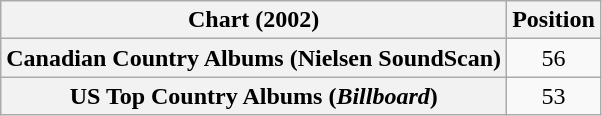<table class="wikitable  plainrowheaders" style="text-align:center">
<tr>
<th scope="col">Chart (2002)</th>
<th scope="col">Position</th>
</tr>
<tr>
<th scope="row">Canadian Country Albums (Nielsen SoundScan)</th>
<td>56</td>
</tr>
<tr>
<th scope="row">US Top Country Albums (<em>Billboard</em>)</th>
<td>53</td>
</tr>
</table>
